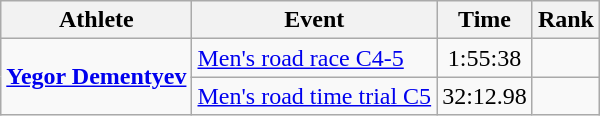<table class=wikitable>
<tr>
<th>Athlete</th>
<th>Event</th>
<th>Time</th>
<th>Rank</th>
</tr>
<tr>
<td rowspan="2"><strong><a href='#'>Yegor Dementyev</a></strong></td>
<td><a href='#'>Men's road race C4-5</a></td>
<td style="text-align:center;">1:55:38</td>
<td style="text-align:center;"></td>
</tr>
<tr>
<td><a href='#'>Men's road time trial C5</a></td>
<td style="text-align:center;">32:12.98</td>
<td style="text-align:center;"></td>
</tr>
</table>
